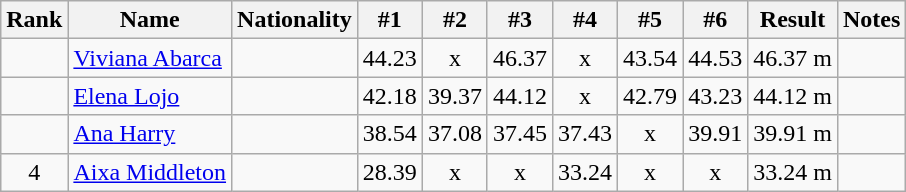<table class="wikitable sortable" style="text-align:center">
<tr>
<th>Rank</th>
<th>Name</th>
<th>Nationality</th>
<th>#1</th>
<th>#2</th>
<th>#3</th>
<th>#4</th>
<th>#5</th>
<th>#6</th>
<th>Result</th>
<th>Notes</th>
</tr>
<tr>
<td></td>
<td align=left><a href='#'>Viviana Abarca</a></td>
<td align=left></td>
<td>44.23</td>
<td>x</td>
<td>46.37</td>
<td>x</td>
<td>43.54</td>
<td>44.53</td>
<td>46.37 m</td>
<td></td>
</tr>
<tr>
<td></td>
<td align=left><a href='#'>Elena Lojo</a></td>
<td align=left></td>
<td>42.18</td>
<td>39.37</td>
<td>44.12</td>
<td>x</td>
<td>42.79</td>
<td>43.23</td>
<td>44.12 m</td>
<td></td>
</tr>
<tr>
<td></td>
<td align=left><a href='#'>Ana Harry</a></td>
<td align=left></td>
<td>38.54</td>
<td>37.08</td>
<td>37.45</td>
<td>37.43</td>
<td>x</td>
<td>39.91</td>
<td>39.91 m</td>
<td></td>
</tr>
<tr>
<td>4</td>
<td align=left><a href='#'>Aixa Middleton</a></td>
<td align=left></td>
<td>28.39</td>
<td>x</td>
<td>x</td>
<td>33.24</td>
<td>x</td>
<td>x</td>
<td>33.24 m</td>
<td></td>
</tr>
</table>
